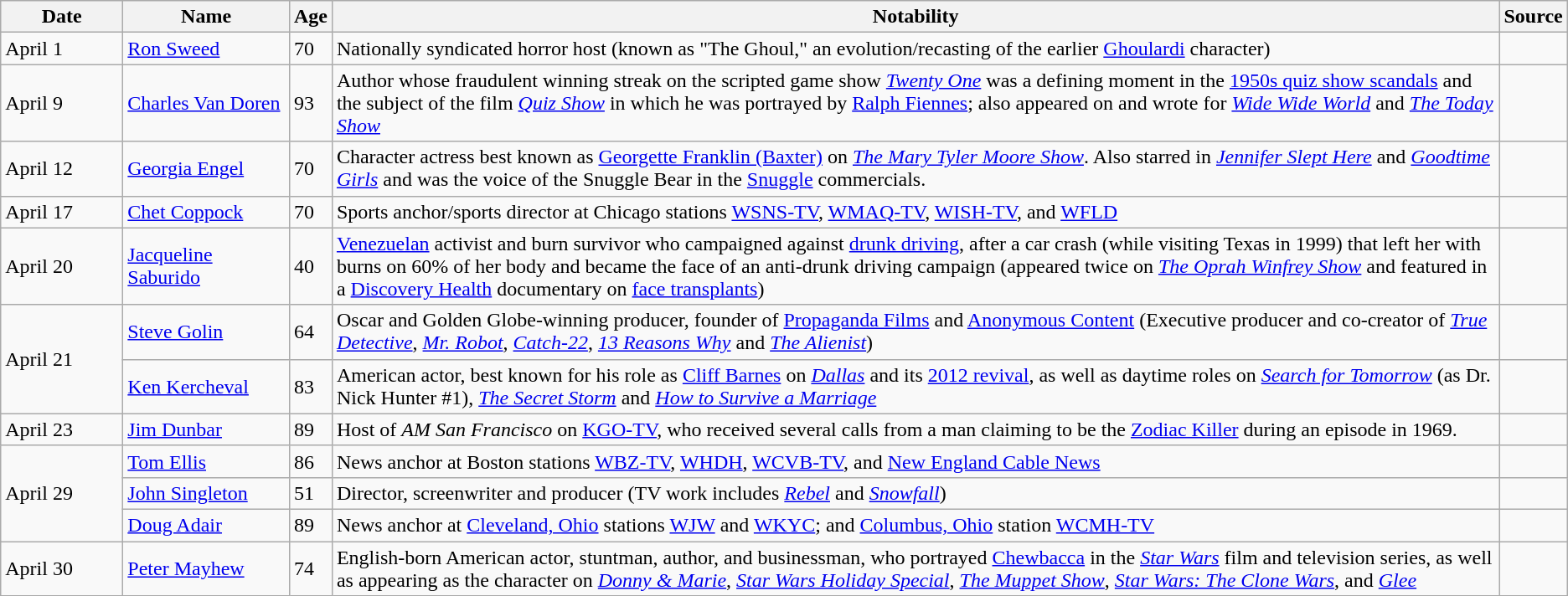<table class="wikitable sortable">
<tr ">
<th width=90>Date</th>
<th width=125>Name</th>
<th>Age</th>
<th class="unsortable">Notability</th>
<th class="unsortable">Source</th>
</tr>
<tr>
<td>April 1</td>
<td><a href='#'>Ron Sweed</a></td>
<td>70</td>
<td>Nationally syndicated horror host (known as "The Ghoul," an evolution/recasting of the earlier <a href='#'>Ghoulardi</a> character)</td>
<td></td>
</tr>
<tr>
<td>April 9</td>
<td><a href='#'>Charles Van Doren</a></td>
<td>93</td>
<td>Author whose fraudulent winning streak on the scripted game show <em><a href='#'>Twenty One</a></em> was a defining moment in the <a href='#'>1950s quiz show scandals</a> and the subject of the film <em><a href='#'>Quiz Show</a></em> in which he was portrayed by <a href='#'>Ralph Fiennes</a>; also appeared on and wrote for <em><a href='#'>Wide Wide World</a></em> and <em><a href='#'>The Today Show</a></em></td>
<td></td>
</tr>
<tr>
<td>April 12</td>
<td><a href='#'>Georgia Engel</a></td>
<td>70</td>
<td>Character actress best known as <a href='#'>Georgette Franklin (Baxter)</a> on <em><a href='#'>The Mary Tyler Moore Show</a></em>. Also starred in <em><a href='#'>Jennifer Slept Here</a></em> and <em><a href='#'>Goodtime Girls</a></em> and was the voice of the Snuggle Bear in the <a href='#'>Snuggle</a> commercials.</td>
<td></td>
</tr>
<tr>
<td>April 17</td>
<td><a href='#'>Chet Coppock</a></td>
<td>70</td>
<td>Sports anchor/sports director at Chicago stations <a href='#'>WSNS-TV</a>, <a href='#'>WMAQ-TV</a>, <a href='#'>WISH-TV</a>, and <a href='#'>WFLD</a></td>
<td></td>
</tr>
<tr>
<td>April 20</td>
<td><a href='#'>Jacqueline Saburido</a></td>
<td>40</td>
<td><a href='#'>Venezuelan</a> activist and burn survivor who campaigned against <a href='#'>drunk driving</a>, after a car crash (while visiting Texas in 1999) that left her with burns on 60% of her body and became the face of an anti-drunk driving campaign (appeared twice on <em><a href='#'>The Oprah Winfrey Show</a></em> and featured in a <a href='#'>Discovery Health</a> documentary on <a href='#'>face transplants</a>)</td>
<td></td>
</tr>
<tr>
<td rowspan=2>April 21</td>
<td><a href='#'>Steve Golin</a></td>
<td>64</td>
<td>Oscar and Golden Globe-winning producer, founder of <a href='#'>Propaganda Films</a> and <a href='#'>Anonymous Content</a> (Executive producer and co-creator of <em><a href='#'>True Detective</a></em>, <em><a href='#'>Mr. Robot</a></em>, <em><a href='#'>Catch-22</a></em>, <em><a href='#'>13 Reasons Why</a></em> and <em><a href='#'>The Alienist</a></em>)</td>
<td></td>
</tr>
<tr>
<td><a href='#'>Ken Kercheval</a></td>
<td>83</td>
<td>American actor, best known for his role as <a href='#'>Cliff Barnes</a> on <em><a href='#'>Dallas</a></em> and its <a href='#'>2012 revival</a>, as well as daytime roles on <em><a href='#'>Search for Tomorrow</a></em> (as Dr. Nick Hunter #1), <em><a href='#'>The Secret Storm</a></em> and <em><a href='#'>How to Survive a Marriage</a></em></td>
<td></td>
</tr>
<tr>
<td>April 23</td>
<td><a href='#'>Jim Dunbar</a></td>
<td>89</td>
<td>Host of <em>AM San Francisco</em> on <a href='#'>KGO-TV</a>, who received several calls from a man claiming to be the <a href='#'>Zodiac Killer</a> during an episode in 1969.</td>
<td></td>
</tr>
<tr>
<td rowspan=3>April 29</td>
<td><a href='#'>Tom Ellis</a></td>
<td>86</td>
<td>News anchor at Boston stations <a href='#'>WBZ-TV</a>, <a href='#'>WHDH</a>, <a href='#'>WCVB-TV</a>, and <a href='#'>New England Cable News</a></td>
<td></td>
</tr>
<tr>
<td><a href='#'>John Singleton</a></td>
<td>51</td>
<td>Director, screenwriter and producer (TV work includes <em><a href='#'>Rebel</a></em> and <em><a href='#'>Snowfall</a></em>)</td>
<td></td>
</tr>
<tr>
<td><a href='#'>Doug Adair</a></td>
<td>89</td>
<td>News anchor at <a href='#'>Cleveland, Ohio</a> stations <a href='#'>WJW</a> and <a href='#'>WKYC</a>; and <a href='#'>Columbus, Ohio</a> station <a href='#'>WCMH-TV</a></td>
<td></td>
</tr>
<tr>
<td>April 30</td>
<td><a href='#'>Peter Mayhew</a></td>
<td>74</td>
<td>English-born American actor, stuntman, author, and businessman, who portrayed <a href='#'>Chewbacca</a> in the <em><a href='#'>Star Wars</a></em> film and television series, as well as appearing as the character on <em><a href='#'>Donny & Marie</a></em>, <em><a href='#'>Star Wars Holiday Special</a></em>, <em><a href='#'>The Muppet Show</a></em>, <em><a href='#'>Star Wars: The Clone Wars</a></em>, and <em><a href='#'>Glee</a></em></td>
<td></td>
</tr>
</table>
